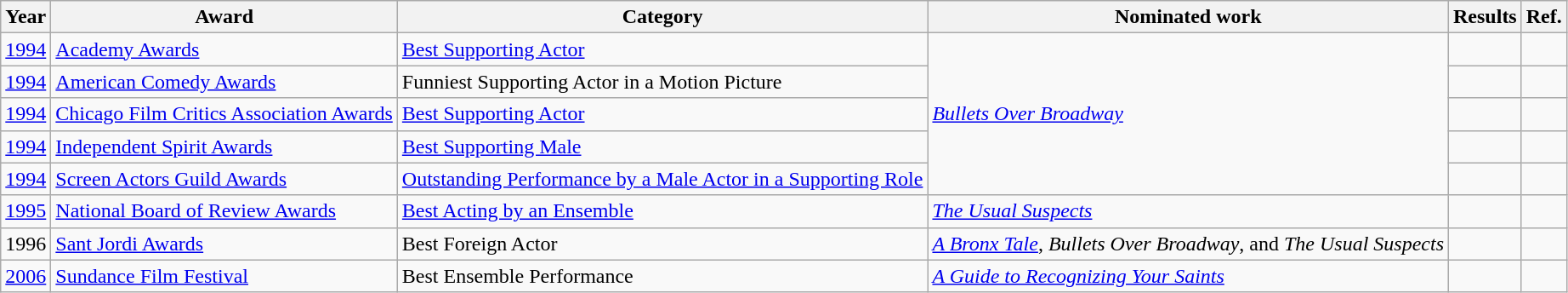<table class="wikitable sortable">
<tr>
<th>Year</th>
<th>Award</th>
<th>Category</th>
<th>Nominated work</th>
<th>Results</th>
<th>Ref.</th>
</tr>
<tr>
<td><a href='#'>1994</a></td>
<td><a href='#'>Academy Awards</a></td>
<td><a href='#'>Best Supporting Actor</a></td>
<td rowspan="5"><em><a href='#'>Bullets Over Broadway</a></em></td>
<td></td>
<td align="center"></td>
</tr>
<tr>
<td><a href='#'>1994</a></td>
<td><a href='#'>American Comedy Awards</a></td>
<td>Funniest Supporting Actor in a Motion Picture</td>
<td></td>
<td align="center"></td>
</tr>
<tr>
<td><a href='#'>1994</a></td>
<td><a href='#'>Chicago Film Critics Association Awards</a></td>
<td><a href='#'>Best Supporting Actor</a></td>
<td></td>
<td align="center"></td>
</tr>
<tr>
<td><a href='#'>1994</a></td>
<td><a href='#'>Independent Spirit Awards</a></td>
<td><a href='#'>Best Supporting Male</a></td>
<td></td>
<td align="center"></td>
</tr>
<tr>
<td><a href='#'>1994</a></td>
<td><a href='#'>Screen Actors Guild Awards</a></td>
<td><a href='#'>Outstanding Performance by a Male Actor in a Supporting Role</a></td>
<td></td>
<td align="center"></td>
</tr>
<tr>
<td><a href='#'>1995</a></td>
<td><a href='#'>National Board of Review Awards</a></td>
<td><a href='#'>Best Acting by an Ensemble</a></td>
<td><em><a href='#'>The Usual Suspects</a></em></td>
<td></td>
<td align="center"></td>
</tr>
<tr>
<td>1996</td>
<td><a href='#'>Sant Jordi Awards</a></td>
<td>Best Foreign Actor</td>
<td><em><a href='#'>A Bronx Tale</a></em>, <em>Bullets Over Broadway</em>, and <em>The Usual Suspects</em></td>
<td></td>
<td align="center"></td>
</tr>
<tr>
<td><a href='#'>2006</a></td>
<td><a href='#'>Sundance Film Festival</a></td>
<td>Best Ensemble Performance</td>
<td><em><a href='#'>A Guide to Recognizing Your Saints</a></em></td>
<td></td>
<td align="center"></td>
</tr>
</table>
